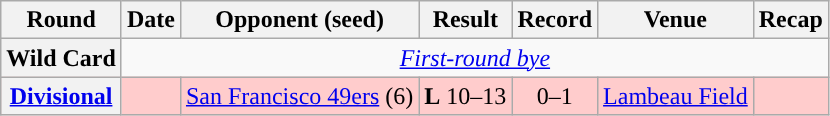<table class="wikitable" style="text-align:center">
<tr>
<th>Round</th>
<th>Date</th>
<th>Opponent (seed)</th>
<th>Result</th>
<th>Record</th>
<th>Venue</th>
<th>Recap</th>
</tr>
<tr>
<th>Wild Card</th>
<td colspan="6"><em><a href='#'>First-round bye</a></em></td>
</tr>
<tr style="background:#fcc">
<th><a href='#'>Divisional</a></th>
<td></td>
<td><a href='#'>San Francisco 49ers</a> (6)</td>
<td><strong>L</strong> 10–13</td>
<td>0–1</td>
<td><a href='#'>Lambeau Field</a></td>
<td></td>
</tr>
</table>
